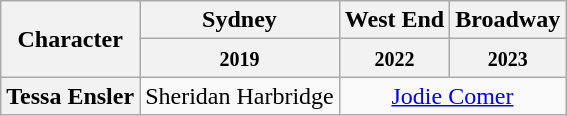<table class="wikitable">
<tr>
<th rowspan="2">Character</th>
<th>Sydney</th>
<th>West End</th>
<th>Broadway</th>
</tr>
<tr>
<th><small>2019</small></th>
<th><small>2022</small></th>
<th><small>2023</small></th>
</tr>
<tr>
<th>Tessa Ensler</th>
<td align="center">Sheridan Harbridge</td>
<td colspan="2" align="center"><a href='#'>Jodie Comer</a></td>
</tr>
</table>
